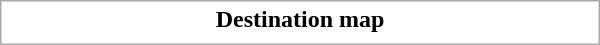<table class="collapsible collapsed" style="border:1px #aaa solid; width:25em; margin:0.2em auto">
<tr>
<th>Destination map</th>
</tr>
<tr>
<td></td>
</tr>
</table>
